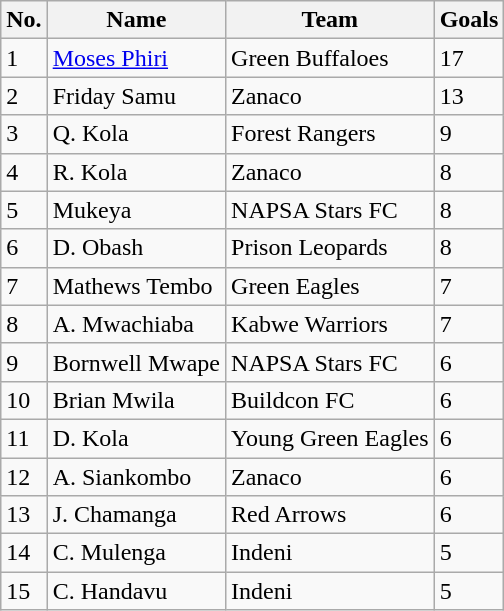<table class="wikitable sortable" style="text-align: left;">
<tr>
<th align="center">No.</th>
<th align="center">Name</th>
<th align="center">Team</th>
<th align="center">Goals</th>
</tr>
<tr>
<td>1</td>
<td><a href='#'>Moses Phiri</a></td>
<td>Green  Buffaloes</td>
<td>17</td>
</tr>
<tr>
<td>2</td>
<td>Friday Samu  </td>
<td>Zanaco</td>
<td>13</td>
</tr>
<tr>
<td>3</td>
<td>Q. Kola</td>
<td>Forest Rangers</td>
<td>9</td>
</tr>
<tr>
<td>4</td>
<td>R. Kola</td>
<td>Zanaco</td>
<td>8</td>
</tr>
<tr>
<td>5</td>
<td>Mukeya</td>
<td>NAPSA Stars FC</td>
<td>8</td>
</tr>
<tr>
<td>6</td>
<td>D. Obash</td>
<td>Prison Leopards</td>
<td>8</td>
</tr>
<tr>
<td>7</td>
<td>Mathews Tembo</td>
<td>Green Eagles</td>
<td>7</td>
</tr>
<tr>
<td>8</td>
<td>A. Mwachiaba</td>
<td>Kabwe Warriors</td>
<td>7</td>
</tr>
<tr>
<td>9</td>
<td>Bornwell Mwape</td>
<td>NAPSA Stars FC</td>
<td>6</td>
</tr>
<tr>
<td>10</td>
<td>Brian Mwila</td>
<td>Buildcon FC</td>
<td>6</td>
</tr>
<tr>
<td>11</td>
<td>D. Kola</td>
<td>Young Green Eagles</td>
<td>6</td>
</tr>
<tr>
<td>12</td>
<td>A. Siankombo</td>
<td>Zanaco</td>
<td>6</td>
</tr>
<tr>
<td>13</td>
<td>J. Chamanga</td>
<td>Red Arrows</td>
<td>6</td>
</tr>
<tr>
<td>14</td>
<td>C. Mulenga</td>
<td>Indeni</td>
<td>5</td>
</tr>
<tr>
<td>15</td>
<td>C. Handavu</td>
<td>Indeni</td>
<td>5</td>
</tr>
</table>
